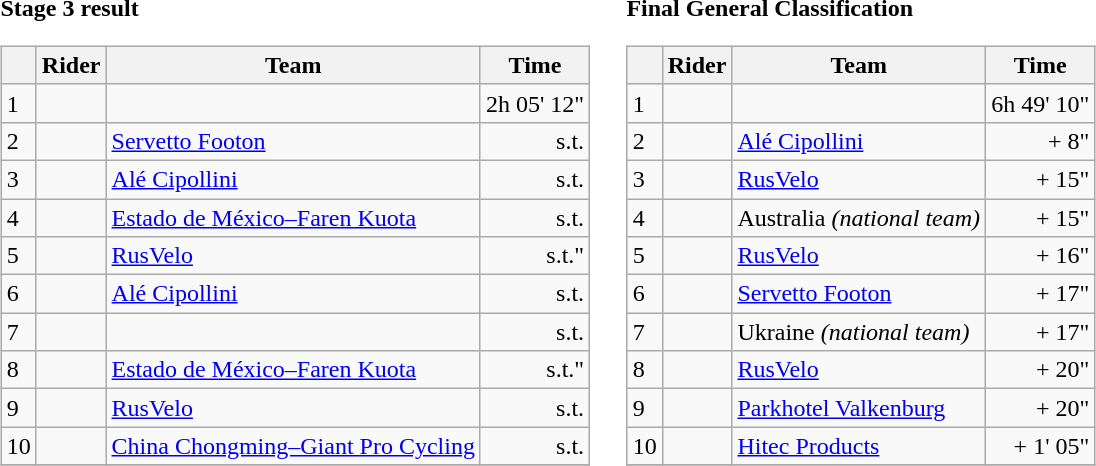<table>
<tr>
<td><strong>Stage 3 result</strong><br><table class="wikitable">
<tr>
<th></th>
<th>Rider</th>
<th>Team</th>
<th>Time</th>
</tr>
<tr>
<td>1</td>
<td></td>
<td></td>
<td align="right">2h 05' 12"</td>
</tr>
<tr>
<td>2</td>
<td></td>
<td><a href='#'>Servetto Footon</a></td>
<td align="right">s.t.</td>
</tr>
<tr>
<td>3</td>
<td></td>
<td><a href='#'>Alé Cipollini</a></td>
<td align="right">s.t.</td>
</tr>
<tr>
<td>4</td>
<td></td>
<td><a href='#'>Estado de México–Faren Kuota</a></td>
<td align="right">s.t.</td>
</tr>
<tr>
<td>5</td>
<td></td>
<td><a href='#'>RusVelo</a></td>
<td align="right">s.t."</td>
</tr>
<tr>
<td>6</td>
<td></td>
<td><a href='#'>Alé Cipollini</a></td>
<td align="right">s.t.</td>
</tr>
<tr>
<td>7</td>
<td> </td>
<td></td>
<td align="right">s.t.</td>
</tr>
<tr>
<td>8</td>
<td></td>
<td><a href='#'>Estado de México–Faren Kuota</a></td>
<td align="right">s.t."</td>
</tr>
<tr>
<td>9</td>
<td></td>
<td><a href='#'>RusVelo</a></td>
<td align="right">s.t.</td>
</tr>
<tr>
<td>10</td>
<td></td>
<td><a href='#'>China Chongming–Giant Pro Cycling</a></td>
<td align="right">s.t.</td>
</tr>
<tr>
</tr>
</table>
</td>
<td></td>
<td><strong>Final General Classification</strong><br><table class="wikitable">
<tr>
<th></th>
<th>Rider</th>
<th>Team</th>
<th>Time</th>
</tr>
<tr>
<td>1</td>
<td> </td>
<td></td>
<td align="right">6h 49' 10"</td>
</tr>
<tr>
<td>2</td>
<td></td>
<td><a href='#'>Alé Cipollini</a></td>
<td align="right">+ 8"</td>
</tr>
<tr>
<td>3</td>
<td></td>
<td><a href='#'>RusVelo</a></td>
<td align="right">+ 15"</td>
</tr>
<tr>
<td>4</td>
<td> </td>
<td>Australia <em>(national team)</em></td>
<td align="right">+ 15"</td>
</tr>
<tr>
<td>5</td>
<td></td>
<td><a href='#'>RusVelo</a></td>
<td align="right">+ 16"</td>
</tr>
<tr>
<td>6</td>
<td></td>
<td><a href='#'>Servetto Footon</a></td>
<td align="right">+ 17"</td>
</tr>
<tr>
<td>7</td>
<td></td>
<td>Ukraine <em>(national team)</em></td>
<td align="right">+ 17"</td>
</tr>
<tr>
<td>8</td>
<td></td>
<td><a href='#'>RusVelo</a></td>
<td align="right">+ 20"</td>
</tr>
<tr>
<td>9</td>
<td></td>
<td><a href='#'>Parkhotel Valkenburg</a></td>
<td align="right">+ 20"</td>
</tr>
<tr>
<td>10</td>
<td></td>
<td><a href='#'>Hitec Products</a></td>
<td align="right">+ 1' 05"</td>
</tr>
<tr>
</tr>
</table>
</td>
</tr>
</table>
